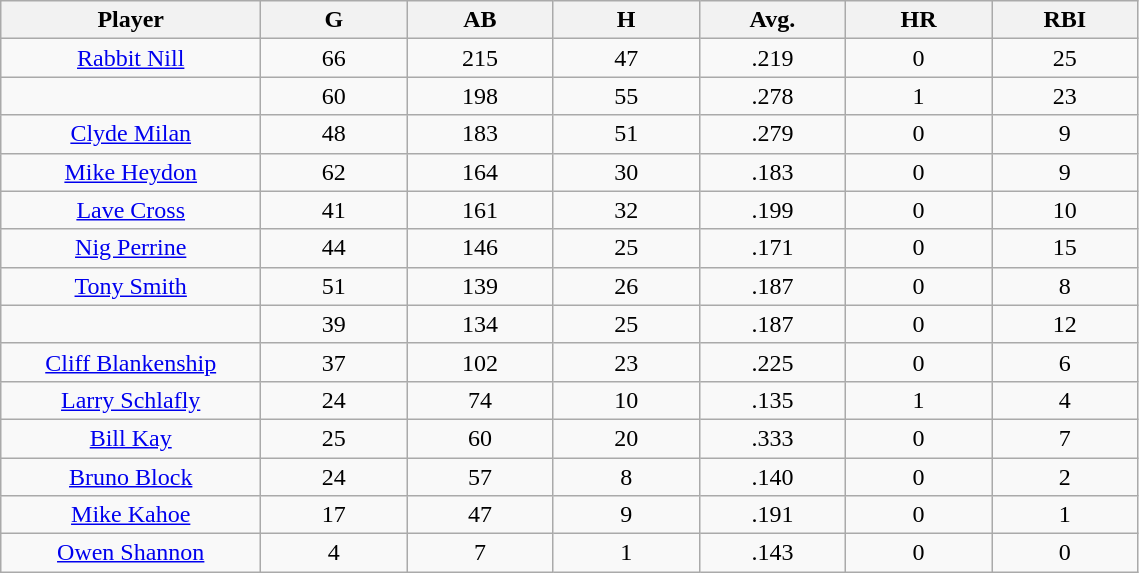<table class="wikitable sortable">
<tr>
<th bgcolor="#DDDDFF" width="16%">Player</th>
<th bgcolor="#DDDDFF" width="9%">G</th>
<th bgcolor="#DDDDFF" width="9%">AB</th>
<th bgcolor="#DDDDFF" width="9%">H</th>
<th bgcolor="#DDDDFF" width="9%">Avg.</th>
<th bgcolor="#DDDDFF" width="9%">HR</th>
<th bgcolor="#DDDDFF" width="9%">RBI</th>
</tr>
<tr align="center">
<td><a href='#'>Rabbit Nill</a></td>
<td>66</td>
<td>215</td>
<td>47</td>
<td>.219</td>
<td>0</td>
<td>25</td>
</tr>
<tr align=center>
<td></td>
<td>60</td>
<td>198</td>
<td>55</td>
<td>.278</td>
<td>1</td>
<td>23</td>
</tr>
<tr align="center">
<td><a href='#'>Clyde Milan</a></td>
<td>48</td>
<td>183</td>
<td>51</td>
<td>.279</td>
<td>0</td>
<td>9</td>
</tr>
<tr align=center>
<td><a href='#'>Mike Heydon</a></td>
<td>62</td>
<td>164</td>
<td>30</td>
<td>.183</td>
<td>0</td>
<td>9</td>
</tr>
<tr align=center>
<td><a href='#'>Lave Cross</a></td>
<td>41</td>
<td>161</td>
<td>32</td>
<td>.199</td>
<td>0</td>
<td>10</td>
</tr>
<tr align=center>
<td><a href='#'>Nig Perrine</a></td>
<td>44</td>
<td>146</td>
<td>25</td>
<td>.171</td>
<td>0</td>
<td>15</td>
</tr>
<tr align=center>
<td><a href='#'>Tony Smith</a></td>
<td>51</td>
<td>139</td>
<td>26</td>
<td>.187</td>
<td>0</td>
<td>8</td>
</tr>
<tr align=center>
<td></td>
<td>39</td>
<td>134</td>
<td>25</td>
<td>.187</td>
<td>0</td>
<td>12</td>
</tr>
<tr align="center">
<td><a href='#'>Cliff Blankenship</a></td>
<td>37</td>
<td>102</td>
<td>23</td>
<td>.225</td>
<td>0</td>
<td>6</td>
</tr>
<tr align=center>
<td><a href='#'>Larry Schlafly</a></td>
<td>24</td>
<td>74</td>
<td>10</td>
<td>.135</td>
<td>1</td>
<td>4</td>
</tr>
<tr align=center>
<td><a href='#'>Bill Kay</a></td>
<td>25</td>
<td>60</td>
<td>20</td>
<td>.333</td>
<td>0</td>
<td>7</td>
</tr>
<tr align=center>
<td><a href='#'>Bruno Block</a></td>
<td>24</td>
<td>57</td>
<td>8</td>
<td>.140</td>
<td>0</td>
<td>2</td>
</tr>
<tr align=center>
<td><a href='#'>Mike Kahoe</a></td>
<td>17</td>
<td>47</td>
<td>9</td>
<td>.191</td>
<td>0</td>
<td>1</td>
</tr>
<tr align=center>
<td><a href='#'>Owen Shannon</a></td>
<td>4</td>
<td>7</td>
<td>1</td>
<td>.143</td>
<td>0</td>
<td>0</td>
</tr>
</table>
